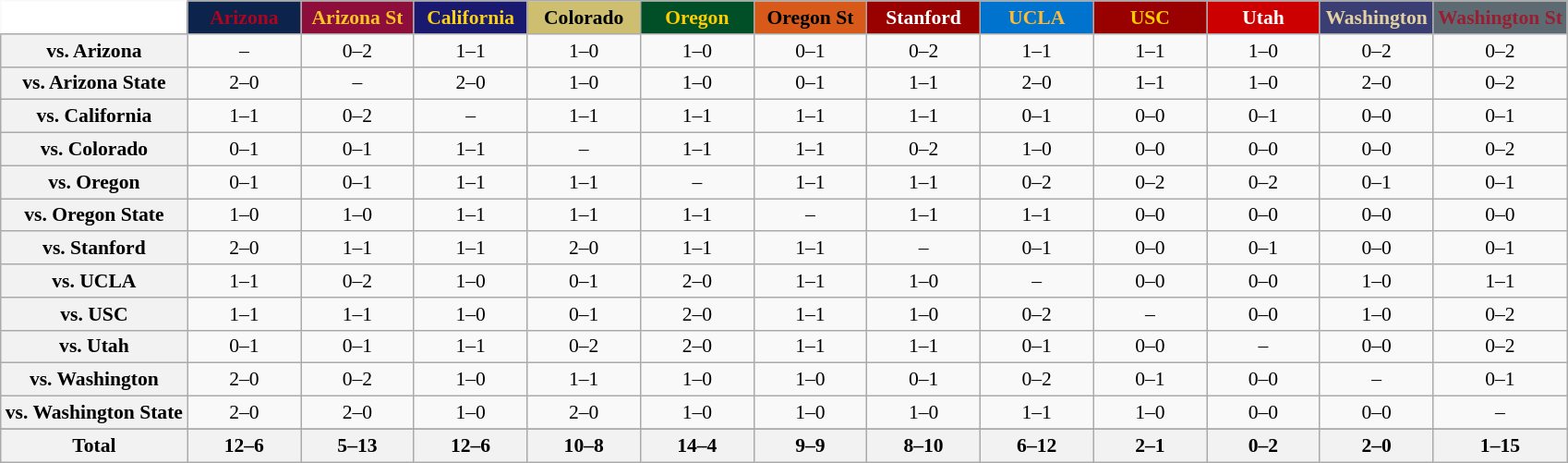<table class="wikitable" style="white-space:nowrap;font-size:90%;">
<tr>
<th colspan=1 style="background:white; border-top-style:hidden; border-left-style:hidden;"   width=75> </th>
<th style="background:#0C234B; color:#AB0520;"  width=75>Arizona</th>
<th style="background:#8D0E3B; color:#FCC626;"  width=75>Arizona St</th>
<th style="background:#191970; color:#FCD116;"  width=75>California</th>
<th style="background:#CEBE70; color:#000000;"  width=75>Colorado</th>
<th style="background:#004F27; color:#FFCC00;"  width=75>Oregon</th>
<th style="background:#D85A1A; color:#000000;"  width=75>Oregon St</th>
<th style="background:#990000; color:#FFFFFF;"  width=75>Stanford</th>
<th style="background:#0073CF; color:#FEBB36;"  width=75>UCLA</th>
<th style="background:#990000; color:#FFCC00;"  width=75>USC</th>
<th style="background:#CC0000; color:#FFFFFF;"  width=75>Utah</th>
<th style="background:#3B3E72; color:#E2D2A3;"  width=75>Washington</th>
<th style="background:#5E6A71; color:#981E32;"  width=75>Washington St</th>
</tr>
<tr style="text-align:center;">
<th>vs. Arizona</th>
<td>–</td>
<td>0–2</td>
<td>1–1</td>
<td>1–0</td>
<td>1–0</td>
<td>0–1</td>
<td>0–2</td>
<td>1–1</td>
<td>1–1</td>
<td>1–0</td>
<td>0–2</td>
<td>0–2</td>
</tr>
<tr style="text-align:center;">
<th>vs. Arizona State</th>
<td>2–0</td>
<td>–</td>
<td>2–0</td>
<td>1–0</td>
<td>1–0</td>
<td>0–1</td>
<td>1–1</td>
<td>2–0</td>
<td>1–1</td>
<td>1–0</td>
<td>2–0</td>
<td>0–2</td>
</tr>
<tr style="text-align:center;">
<th>vs. California</th>
<td>1–1</td>
<td>0–2</td>
<td>–</td>
<td>1–1</td>
<td>1–1</td>
<td>1–1</td>
<td>1–1</td>
<td>0–1</td>
<td>0–0</td>
<td>0–1</td>
<td>0–0</td>
<td>0–1</td>
</tr>
<tr style="text-align:center;">
<th>vs. Colorado</th>
<td>0–1</td>
<td>0–1</td>
<td>1–1</td>
<td>–</td>
<td>1–1</td>
<td>1–1</td>
<td>0–2</td>
<td>1–0</td>
<td>0–0</td>
<td>0–0</td>
<td>0–0</td>
<td>0–2</td>
</tr>
<tr style="text-align:center;">
<th>vs. Oregon</th>
<td>0–1</td>
<td>0–1</td>
<td>1–1</td>
<td>1–1</td>
<td>–</td>
<td>1–1</td>
<td>1–1</td>
<td>0–2</td>
<td>0–2</td>
<td>0–2</td>
<td>0–1</td>
<td>0–1</td>
</tr>
<tr style="text-align:center;">
<th>vs. Oregon State</th>
<td>1–0</td>
<td>1–0</td>
<td>1–1</td>
<td>1–1</td>
<td>1–1</td>
<td>–</td>
<td>1–1</td>
<td>1–1</td>
<td>0–0</td>
<td>0–0</td>
<td>0–0</td>
<td>0–0</td>
</tr>
<tr style="text-align:center;">
<th>vs. Stanford</th>
<td>2–0</td>
<td>1–1</td>
<td>1–1</td>
<td>2–0</td>
<td>1–1</td>
<td>1–1</td>
<td>–</td>
<td>0–1</td>
<td>0–0</td>
<td>0–1</td>
<td>0–0</td>
<td>0–1</td>
</tr>
<tr style="text-align:center;">
<th>vs. UCLA</th>
<td>1–1</td>
<td>0–2</td>
<td>1–0</td>
<td>0–1</td>
<td>2–0</td>
<td>1–1</td>
<td>1–0</td>
<td>–</td>
<td>0–0</td>
<td>0–0</td>
<td>1–0</td>
<td>1–1</td>
</tr>
<tr style="text-align:center;">
<th>vs. USC</th>
<td>1–1</td>
<td>1–1</td>
<td>1–0</td>
<td>0–1</td>
<td>2–0</td>
<td>1–1</td>
<td>1–0</td>
<td>0–2</td>
<td>–</td>
<td>0–0</td>
<td>1–0</td>
<td>0–2</td>
</tr>
<tr style="text-align:center;">
<th>vs. Utah</th>
<td>0–1</td>
<td>0–1</td>
<td>1–1</td>
<td>0–2</td>
<td>2–0</td>
<td>1–1</td>
<td>1–1</td>
<td>0–1</td>
<td>0–0</td>
<td>–</td>
<td>0–0</td>
<td>0–2</td>
</tr>
<tr style="text-align:center;">
<th>vs. Washington</th>
<td>2–0</td>
<td>0–2</td>
<td>1–0</td>
<td>1–1</td>
<td>1–0</td>
<td>1–0</td>
<td>0–1</td>
<td>0–2</td>
<td>0–1</td>
<td>0–0</td>
<td>–</td>
<td>0–1</td>
</tr>
<tr style="text-align:center;">
<th>vs. Washington State</th>
<td>2–0</td>
<td>2–0</td>
<td>1–0</td>
<td>2–0</td>
<td>1–0</td>
<td>1–0</td>
<td>1–0</td>
<td>1–1</td>
<td>1–0</td>
<td>0–0</td>
<td>0–0</td>
<td>–</td>
</tr>
<tr style="text-align:center;">
</tr>
<tr style="text-align:center;">
<th>Total</th>
<th>12–6</th>
<th>5–13</th>
<th>12–6</th>
<th>10–8</th>
<th>14–4</th>
<th>9–9</th>
<th>8–10</th>
<th>6–12</th>
<th>2–1</th>
<th>0–2</th>
<th>2–0</th>
<th>1–15</th>
</tr>
</table>
